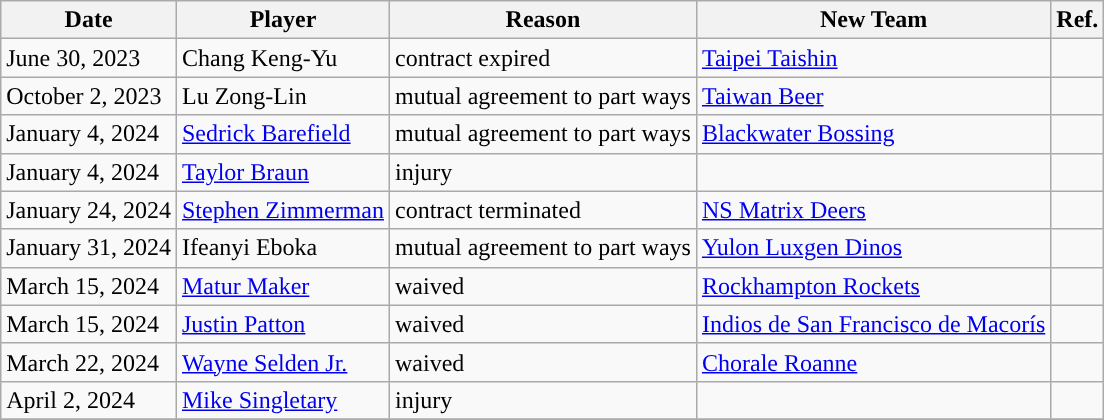<table class="wikitable">
<tr>
<th>Date</th>
<th>Player</th>
<th>Reason</th>
<th>New Team</th>
<th>Ref.</th>
</tr>
<tr>
<td>June 30, 2023</td>
<td>Chang Keng-Yu</td>
<td>contract expired</td>
<td><a href='#'>Taipei Taishin</a></td>
<td></td>
</tr>
<tr>
<td>October 2, 2023</td>
<td>Lu Zong-Lin</td>
<td>mutual agreement to part ways</td>
<td><a href='#'>Taiwan Beer</a></td>
<td></td>
</tr>
<tr>
<td>January 4, 2024</td>
<td><a href='#'>Sedrick Barefield</a></td>
<td>mutual agreement to part ways</td>
<td><a href='#'>Blackwater Bossing</a></td>
<td></td>
</tr>
<tr>
<td>January 4, 2024</td>
<td><a href='#'>Taylor Braun</a></td>
<td>injury</td>
<td></td>
<td></td>
</tr>
<tr>
<td>January 24, 2024</td>
<td><a href='#'>Stephen Zimmerman</a></td>
<td>contract terminated</td>
<td><a href='#'>NS Matrix Deers</a></td>
<td></td>
</tr>
<tr>
<td>January 31, 2024</td>
<td>Ifeanyi Eboka</td>
<td>mutual agreement to part ways</td>
<td><a href='#'>Yulon Luxgen Dinos</a></td>
<td></td>
</tr>
<tr>
<td>March 15, 2024</td>
<td><a href='#'>Matur Maker</a></td>
<td>waived</td>
<td><a href='#'>Rockhampton Rockets</a></td>
<td></td>
</tr>
<tr>
<td>March 15, 2024</td>
<td><a href='#'>Justin Patton</a></td>
<td>waived</td>
<td><a href='#'>Indios de San Francisco de Macorís</a></td>
<td></td>
</tr>
<tr>
<td>March 22, 2024</td>
<td><a href='#'>Wayne Selden Jr.</a></td>
<td>waived</td>
<td><a href='#'>Chorale Roanne</a></td>
<td></td>
</tr>
<tr>
<td>April 2, 2024</td>
<td><a href='#'>Mike Singletary</a></td>
<td>injury</td>
<td></td>
<td></td>
</tr>
<tr>
</tr>
</table>
